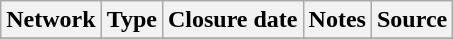<table class="wikitable sortable">
<tr>
<th>Network</th>
<th>Type</th>
<th>Closure date</th>
<th>Notes</th>
<th>Source</th>
</tr>
<tr>
</tr>
</table>
